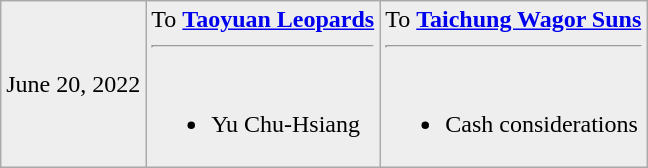<table class="wikitable" style="text-align:center">
<tr style="background:#eee">
<td>June 20, 2022</td>
<td align="left" valign="top">To <strong><a href='#'>Taoyuan Leopards</a></strong><hr><br><ul><li>Yu Chu-Hsiang</li></ul></td>
<td align="left" valign="top">To <strong><a href='#'>Taichung Wagor Suns</a></strong><hr><br><ul><li>Cash considerations</li></ul></td>
</tr>
</table>
